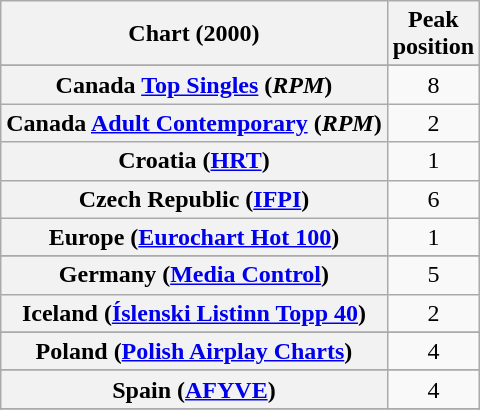<table class="wikitable sortable plainrowheaders" style="text-align:center">
<tr>
<th scope="col">Chart (2000)</th>
<th scope="col">Peak<br>position</th>
</tr>
<tr>
</tr>
<tr>
</tr>
<tr>
</tr>
<tr>
</tr>
<tr>
<th scope="row">Canada <a href='#'>Top Singles</a> (<em>RPM</em>)</th>
<td>8</td>
</tr>
<tr>
<th scope="row">Canada <a href='#'>Adult Contemporary</a> (<em>RPM</em>)</th>
<td>2</td>
</tr>
<tr>
<th scope="row">Croatia (<a href='#'>HRT</a>)</th>
<td>1</td>
</tr>
<tr>
<th scope="row">Czech Republic (<a href='#'>IFPI</a>)</th>
<td>6</td>
</tr>
<tr>
<th scope="row">Europe (<a href='#'>Eurochart Hot 100</a>)</th>
<td>1</td>
</tr>
<tr>
</tr>
<tr>
</tr>
<tr>
<th scope="row">Germany (<a href='#'>Media Control</a>)</th>
<td>5</td>
</tr>
<tr>
<th scope="row">Iceland (<a href='#'>Íslenski Listinn Topp 40</a>)</th>
<td>2</td>
</tr>
<tr>
</tr>
<tr>
</tr>
<tr>
</tr>
<tr>
</tr>
<tr>
</tr>
<tr>
</tr>
<tr>
<th scope="row">Poland (<a href='#'>Polish Airplay Charts</a>)</th>
<td>4</td>
</tr>
<tr>
</tr>
<tr>
<th scope="row">Spain (<a href='#'>AFYVE</a>)</th>
<td>4</td>
</tr>
<tr>
</tr>
<tr>
</tr>
<tr>
</tr>
<tr>
</tr>
<tr>
</tr>
<tr>
</tr>
</table>
